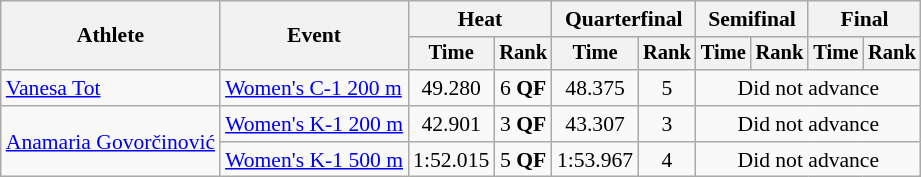<table class=wikitable style="font-size:90%">
<tr>
<th rowspan="2">Athlete</th>
<th rowspan="2">Event</th>
<th colspan=2>Heat</th>
<th colspan=2>Quarterfinal</th>
<th colspan=2>Semifinal</th>
<th colspan=2>Final</th>
</tr>
<tr style="font-size:95%">
<th>Time</th>
<th>Rank</th>
<th>Time</th>
<th>Rank</th>
<th>Time</th>
<th>Rank</th>
<th>Time</th>
<th>Rank</th>
</tr>
<tr align=center>
<td align=left><a href='#'>Vanesa Tot</a></td>
<td align=left><a href='#'>Women's C-1 200 m</a></td>
<td>49.280</td>
<td>6 <strong>QF</strong></td>
<td>48.375</td>
<td>5</td>
<td colspan=4>Did not advance</td>
</tr>
<tr align=center>
<td align=left rowspan=2><a href='#'>Anamaria Govorčinović</a></td>
<td align=left><a href='#'>Women's K-1 200 m</a></td>
<td>42.901</td>
<td>3 <strong>QF</strong></td>
<td>43.307</td>
<td>3</td>
<td colspan=4>Did not advance</td>
</tr>
<tr align=center>
<td align=left><a href='#'>Women's K-1 500 m</a></td>
<td>1:52.015</td>
<td>5 <strong>QF</strong></td>
<td>1:53.967</td>
<td>4</td>
<td colspan=4>Did not advance</td>
</tr>
</table>
